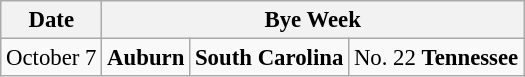<table class="wikitable" style="font-size:95%;">
<tr>
<th>Date</th>
<th colspan="3">Bye Week</th>
</tr>
<tr>
<td>October 7</td>
<td><strong>Auburn</strong></td>
<td><strong>South Carolina</strong></td>
<td>No. 22 <strong>Tennessee</strong></td>
</tr>
</table>
